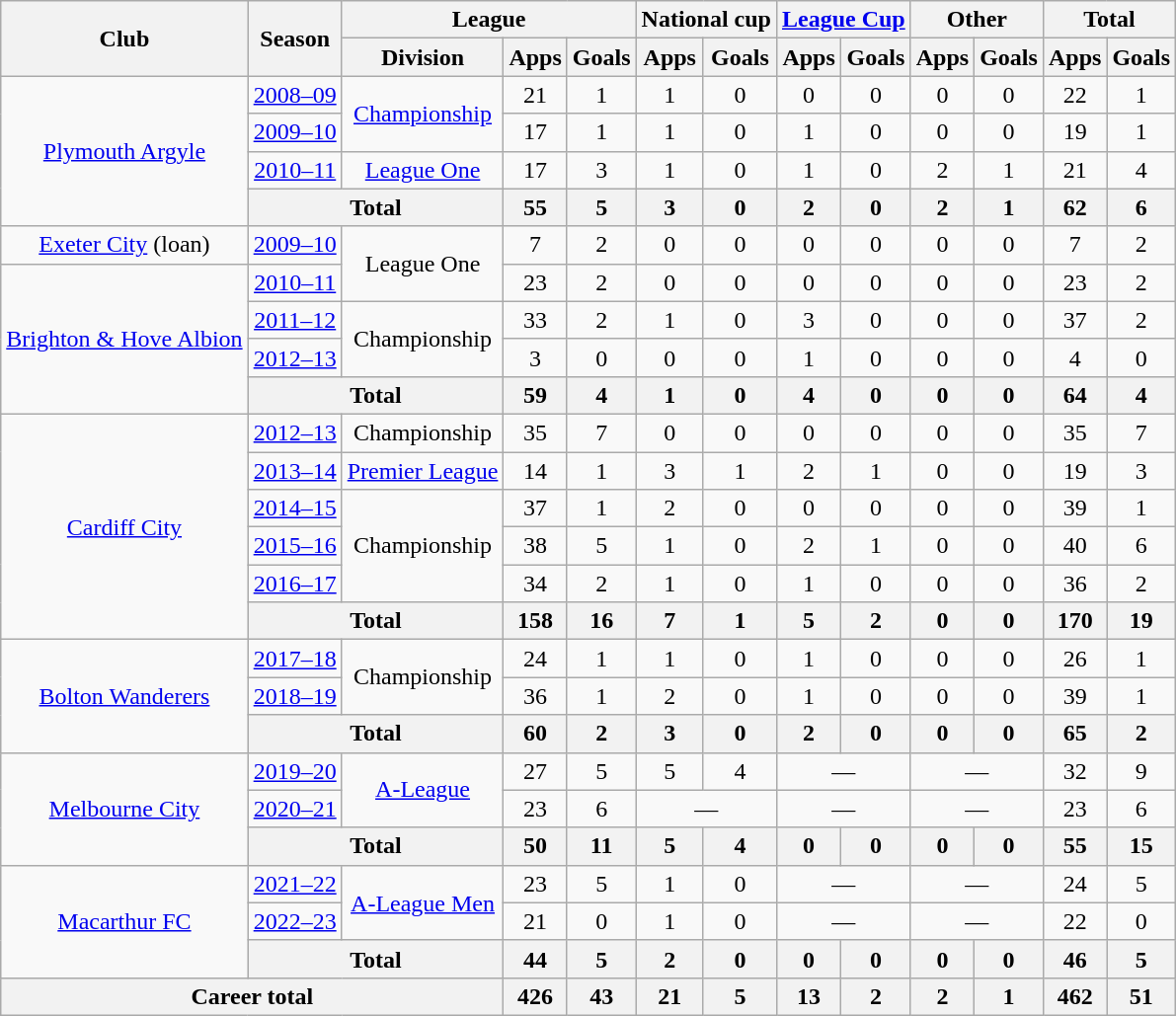<table class="wikitable" style="text-align: center">
<tr>
<th rowspan="2">Club</th>
<th rowspan="2">Season</th>
<th colspan="3">League</th>
<th colspan="2">National cup</th>
<th colspan="2"><a href='#'>League Cup</a></th>
<th colspan="2">Other</th>
<th colspan="2">Total</th>
</tr>
<tr>
<th>Division</th>
<th>Apps</th>
<th>Goals</th>
<th>Apps</th>
<th>Goals</th>
<th>Apps</th>
<th>Goals</th>
<th>Apps</th>
<th>Goals</th>
<th>Apps</th>
<th>Goals</th>
</tr>
<tr>
<td rowspan="4"><a href='#'>Plymouth Argyle</a></td>
<td><a href='#'>2008–09</a></td>
<td rowspan="2"><a href='#'>Championship</a></td>
<td>21</td>
<td>1</td>
<td>1</td>
<td>0</td>
<td>0</td>
<td>0</td>
<td>0</td>
<td>0</td>
<td>22</td>
<td>1</td>
</tr>
<tr>
<td><a href='#'>2009–10</a></td>
<td>17</td>
<td>1</td>
<td>1</td>
<td>0</td>
<td>1</td>
<td>0</td>
<td>0</td>
<td>0</td>
<td>19</td>
<td>1</td>
</tr>
<tr>
<td><a href='#'>2010–11</a></td>
<td><a href='#'>League One</a></td>
<td>17</td>
<td>3</td>
<td>1</td>
<td>0</td>
<td>1</td>
<td>0</td>
<td>2</td>
<td>1</td>
<td>21</td>
<td>4</td>
</tr>
<tr>
<th colspan="2">Total</th>
<th>55</th>
<th>5</th>
<th>3</th>
<th>0</th>
<th>2</th>
<th>0</th>
<th>2</th>
<th>1</th>
<th>62</th>
<th>6</th>
</tr>
<tr>
<td><a href='#'>Exeter City</a> (loan)</td>
<td><a href='#'>2009–10</a></td>
<td rowspan="2">League One</td>
<td>7</td>
<td>2</td>
<td>0</td>
<td>0</td>
<td>0</td>
<td>0</td>
<td>0</td>
<td>0</td>
<td>7</td>
<td>2</td>
</tr>
<tr>
<td rowspan="4"><a href='#'>Brighton & Hove Albion</a></td>
<td><a href='#'>2010–11</a></td>
<td>23</td>
<td>2</td>
<td>0</td>
<td>0</td>
<td>0</td>
<td>0</td>
<td>0</td>
<td>0</td>
<td>23</td>
<td>2</td>
</tr>
<tr>
<td><a href='#'>2011–12</a></td>
<td rowspan="2">Championship</td>
<td>33</td>
<td>2</td>
<td>1</td>
<td>0</td>
<td>3</td>
<td>0</td>
<td>0</td>
<td>0</td>
<td>37</td>
<td>2</td>
</tr>
<tr>
<td><a href='#'>2012–13</a></td>
<td>3</td>
<td>0</td>
<td>0</td>
<td>0</td>
<td>1</td>
<td>0</td>
<td>0</td>
<td>0</td>
<td>4</td>
<td>0</td>
</tr>
<tr>
<th colspan="2">Total</th>
<th>59</th>
<th>4</th>
<th>1</th>
<th>0</th>
<th>4</th>
<th>0</th>
<th>0</th>
<th>0</th>
<th>64</th>
<th>4</th>
</tr>
<tr>
<td rowspan="6"><a href='#'>Cardiff City</a></td>
<td><a href='#'>2012–13</a></td>
<td>Championship</td>
<td>35</td>
<td>7</td>
<td>0</td>
<td>0</td>
<td>0</td>
<td>0</td>
<td>0</td>
<td>0</td>
<td>35</td>
<td>7</td>
</tr>
<tr>
<td><a href='#'>2013–14</a></td>
<td><a href='#'>Premier League</a></td>
<td>14</td>
<td>1</td>
<td>3</td>
<td>1</td>
<td>2</td>
<td>1</td>
<td>0</td>
<td>0</td>
<td>19</td>
<td>3</td>
</tr>
<tr>
<td><a href='#'>2014–15</a></td>
<td rowspan="3">Championship</td>
<td>37</td>
<td>1</td>
<td>2</td>
<td>0</td>
<td>0</td>
<td>0</td>
<td>0</td>
<td>0</td>
<td>39</td>
<td>1</td>
</tr>
<tr>
<td><a href='#'>2015–16</a></td>
<td>38</td>
<td>5</td>
<td>1</td>
<td>0</td>
<td>2</td>
<td>1</td>
<td>0</td>
<td>0</td>
<td>40</td>
<td>6</td>
</tr>
<tr>
<td><a href='#'>2016–17</a></td>
<td>34</td>
<td>2</td>
<td>1</td>
<td>0</td>
<td>1</td>
<td>0</td>
<td>0</td>
<td>0</td>
<td>36</td>
<td>2</td>
</tr>
<tr>
<th colspan="2">Total</th>
<th>158</th>
<th>16</th>
<th>7</th>
<th>1</th>
<th>5</th>
<th>2</th>
<th>0</th>
<th>0</th>
<th>170</th>
<th>19</th>
</tr>
<tr>
<td rowspan="3"><a href='#'>Bolton Wanderers</a></td>
<td><a href='#'>2017–18</a></td>
<td rowspan="2">Championship</td>
<td>24</td>
<td>1</td>
<td>1</td>
<td>0</td>
<td>1</td>
<td>0</td>
<td>0</td>
<td>0</td>
<td>26</td>
<td>1</td>
</tr>
<tr>
<td><a href='#'>2018–19</a></td>
<td>36</td>
<td>1</td>
<td>2</td>
<td>0</td>
<td>1</td>
<td>0</td>
<td>0</td>
<td>0</td>
<td>39</td>
<td>1</td>
</tr>
<tr>
<th colspan="2">Total</th>
<th>60</th>
<th>2</th>
<th>3</th>
<th>0</th>
<th>2</th>
<th>0</th>
<th>0</th>
<th>0</th>
<th>65</th>
<th>2</th>
</tr>
<tr>
<td rowspan=3><a href='#'>Melbourne City</a></td>
<td><a href='#'>2019–20</a></td>
<td rowspan="2"><a href='#'>A-League</a></td>
<td>27</td>
<td>5</td>
<td>5</td>
<td>4</td>
<td colspan="2">—</td>
<td colspan="2">—</td>
<td>32</td>
<td>9</td>
</tr>
<tr>
<td><a href='#'>2020–21</a></td>
<td>23</td>
<td>6</td>
<td colspan="2">—</td>
<td colspan="2">—</td>
<td colspan="2">—</td>
<td>23</td>
<td>6</td>
</tr>
<tr>
<th colspan="2">Total</th>
<th>50</th>
<th>11</th>
<th>5</th>
<th>4</th>
<th>0</th>
<th>0</th>
<th>0</th>
<th>0</th>
<th>55</th>
<th>15</th>
</tr>
<tr>
<td rowspan=3><a href='#'>Macarthur FC</a></td>
<td><a href='#'>2021–22</a></td>
<td rowspan="2"><a href='#'>A-League Men</a></td>
<td>23</td>
<td>5</td>
<td>1</td>
<td>0</td>
<td colspan="2">—</td>
<td colspan="2">—</td>
<td>24</td>
<td>5</td>
</tr>
<tr>
<td><a href='#'>2022–23</a></td>
<td>21</td>
<td>0</td>
<td>1</td>
<td>0</td>
<td colspan="2">—</td>
<td colspan="2">—</td>
<td>22</td>
<td>0</td>
</tr>
<tr>
<th colspan="2">Total</th>
<th>44</th>
<th>5</th>
<th>2</th>
<th>0</th>
<th>0</th>
<th>0</th>
<th>0</th>
<th>0</th>
<th>46</th>
<th>5</th>
</tr>
<tr>
<th colspan="3">Career total</th>
<th>426</th>
<th>43</th>
<th>21</th>
<th>5</th>
<th>13</th>
<th>2</th>
<th>2</th>
<th>1</th>
<th>462</th>
<th>51</th>
</tr>
</table>
